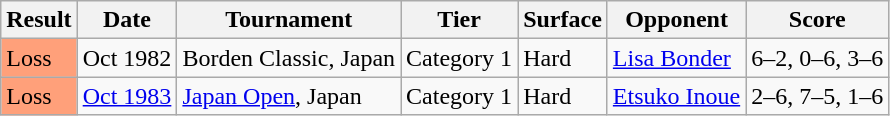<table class="sortable wikitable">
<tr>
<th>Result</th>
<th>Date</th>
<th>Tournament</th>
<th>Tier</th>
<th>Surface</th>
<th>Opponent</th>
<th class="unsortable">Score</th>
</tr>
<tr>
<td style="background:#FFA07A;">Loss</td>
<td>Oct 1982</td>
<td>Borden Classic, Japan</td>
<td>Category 1</td>
<td>Hard</td>
<td> <a href='#'>Lisa Bonder</a></td>
<td>6–2, 0–6, 3–6</td>
</tr>
<tr>
<td style="background:#FFA07A;">Loss</td>
<td><a href='#'>Oct 1983</a></td>
<td><a href='#'>Japan Open</a>, Japan</td>
<td>Category 1</td>
<td>Hard</td>
<td> <a href='#'>Etsuko Inoue</a></td>
<td>2–6, 7–5, 1–6</td>
</tr>
</table>
